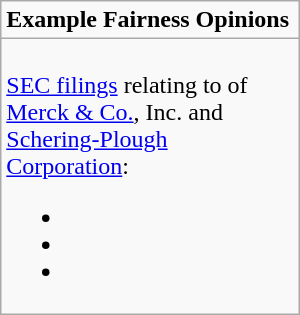<table class="wikitable floatright" | width="200">
<tr>
<td><strong>Example Fairness Opinions</strong></td>
</tr>
<tr>
<td><br><a href='#'>SEC filings</a> relating to  of <a href='#'>Merck & Co.</a>, Inc. and <a href='#'>Schering-Plough Corporation</a>:<ul><li></li><li></li><li></li></ul></td>
</tr>
</table>
